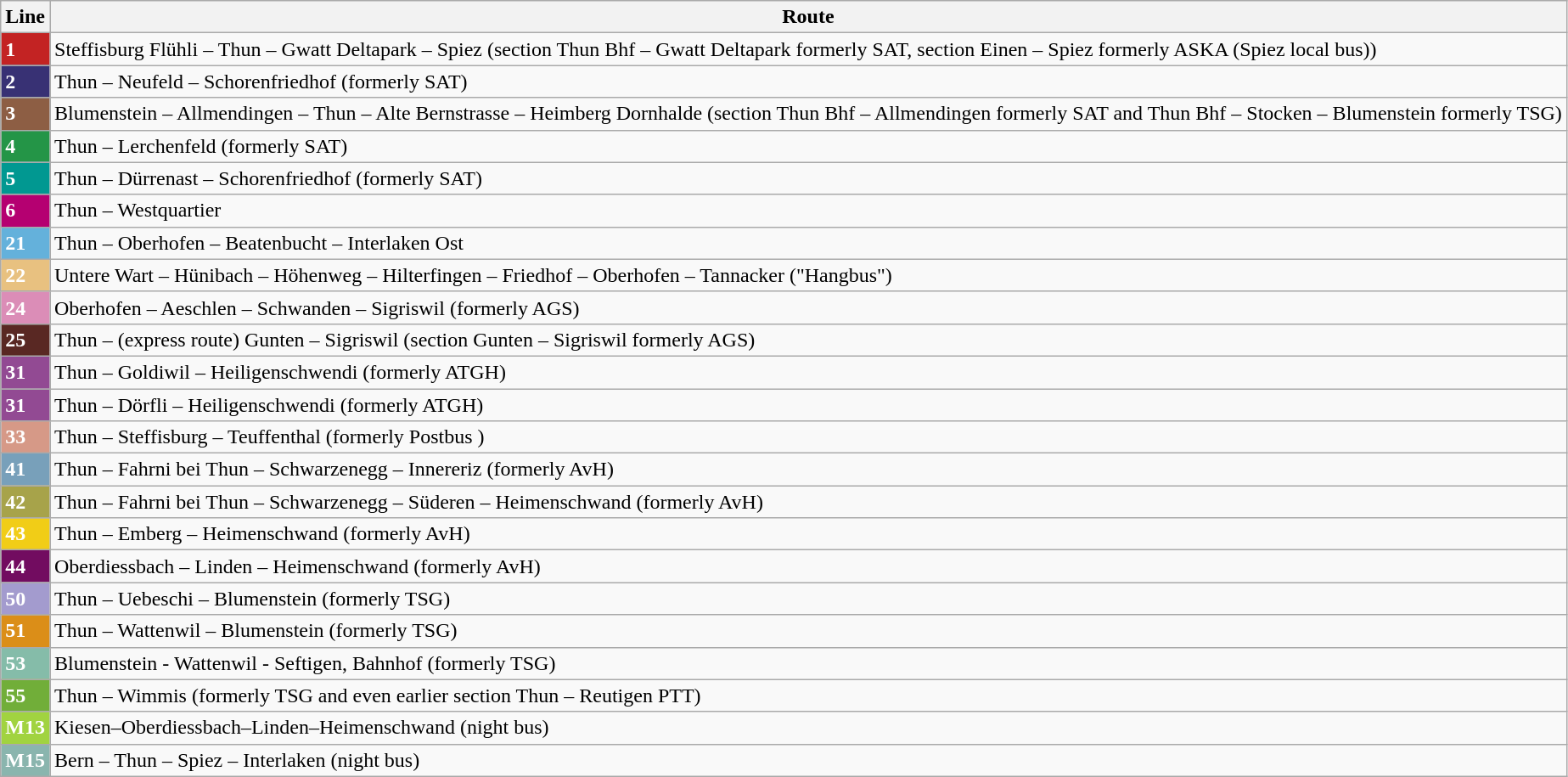<table class="wikitable">
<tr>
<th>Line</th>
<th>Route</th>
</tr>
<tr>
<td style="background:#C32323; color:#FFFFFF;"><strong>1</strong></td>
<td>Steffisburg Flühli – Thun – Gwatt Deltapark – Spiez (section Thun Bhf – Gwatt Deltapark formerly SAT, section Einen – Spiez formerly ASKA (Spiez local bus))</td>
</tr>
<tr>
<td style="background:#383174; color:#FFFFFF;"><strong>2</strong></td>
<td>Thun – Neufeld – Schorenfriedhof (formerly SAT)</td>
</tr>
<tr>
<td style="background:#8D5E44; color:#FFFFFF;"><strong>3</strong></td>
<td>Blumenstein – Allmendingen – Thun – Alte Bernstrasse – Heimberg Dornhalde (section Thun Bhf – Allmendingen formerly SAT and Thun Bhf – Stocken – Blumenstein formerly TSG)</td>
</tr>
<tr>
<td style="background:#249547; color:#FFFFFF;"><strong>4</strong></td>
<td>Thun – Lerchenfeld (formerly SAT)</td>
</tr>
<tr>
<td style="background:#019891; color:#FFFFFF;"><strong>5</strong></td>
<td>Thun – Dürrenast – Schorenfriedhof (formerly SAT)</td>
</tr>
<tr>
<td style="background:#B50071; color:#FFFFFF;"><strong>6</strong></td>
<td>Thun – Westquartier</td>
</tr>
<tr>
<td style="background:#64B1DB; color:#FFFFFF;"><strong>21</strong></td>
<td>Thun – Oberhofen – Beatenbucht – Interlaken Ost</td>
</tr>
<tr>
<td style="background:#E8C180; color:#FFFFFF;"><strong>22</strong></td>
<td>Untere Wart – Hünibach – Höhenweg – Hilterfingen – Friedhof – Oberhofen – Tannacker ("Hangbus")</td>
</tr>
<tr>
<td style="background:#DB8DB7; color:#FFFFFF;"><strong>24</strong></td>
<td>Oberhofen – Aeschlen – Schwanden – Sigriswil (formerly AGS)</td>
</tr>
<tr>
<td style="background:#592823; color:#FFFFFF;"><strong>25</strong></td>
<td>Thun – (express route) Gunten – Sigriswil (section Gunten – Sigriswil formerly AGS)</td>
</tr>
<tr>
<td style="background:#924A93; color:#FFFFFF;"><strong>31</strong></td>
<td>Thun – Goldiwil – Heiligenschwendi (formerly ATGH)</td>
</tr>
<tr>
<td style="background:#924A93; color:#FFFFFF;"><strong>31</strong></td>
<td>Thun – Dörfli – Heiligenschwendi (formerly ATGH)</td>
</tr>
<tr>
<td style="background:#D69987; color:#FFFFFF;"><strong>33</strong></td>
<td>Thun – Steffisburg – Teuffenthal (formerly Postbus )</td>
</tr>
<tr>
<td style="background:#78A0BA; color:#FFFFFF;"><strong>41</strong></td>
<td>Thun – Fahrni bei Thun – Schwarzenegg – Innereriz (formerly AvH)</td>
</tr>
<tr>
<td style="background:#A7A34A; color:#FFFFFF;"><strong>42</strong></td>
<td>Thun – Fahrni bei Thun – Schwarzenegg – Süderen – Heimenschwand (formerly AvH)</td>
</tr>
<tr>
<td style="background:#F1CD17; color:#FFFFFF;"><strong>43</strong></td>
<td>Thun – Emberg – Heimenschwand (formerly AvH)</td>
</tr>
<tr>
<td style="background:#720C60; color:#FFFFFF;"><strong>44</strong></td>
<td>Oberdiessbach – Linden – Heimenschwand (formerly AvH)</td>
</tr>
<tr>
<td style="background:#A39BCE; color:#FFFFFF;"><strong>50</strong></td>
<td>Thun – Uebeschi – Blumenstein (formerly TSG)</td>
</tr>
<tr>
<td style="background:#DB8E18; color:#FFFFFF;"><strong>51</strong></td>
<td>Thun – Wattenwil – Blumenstein (formerly TSG)</td>
</tr>
<tr>
<td style="background:#85BCA9; color:#FFFFFF;"><strong>53</strong></td>
<td>Blumenstein - Wattenwil - Seftigen, Bahnhof (formerly TSG)</td>
</tr>
<tr>
<td style="background:#71AE39; color:#FFFFFF;"><strong>55</strong></td>
<td>Thun – Wimmis (formerly TSG and even earlier section Thun – Reutigen PTT)</td>
</tr>
<tr>
<td style="background:#A1D340; color:#FFFFFF;"><strong>M13</strong></td>
<td>Kiesen–Oberdiessbach–Linden–Heimenschwand (night bus)</td>
</tr>
<tr>
<td style="background:#8AB5AE; color:#FFFFFF;"><strong>M15</strong></td>
<td>Bern – Thun – Spiez – Interlaken (night bus)</td>
</tr>
</table>
